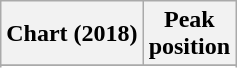<table class="wikitable sortable plainrowheaders" style="text-align:center;">
<tr>
<th>Chart (2018)</th>
<th>Peak <br> position</th>
</tr>
<tr>
</tr>
<tr>
</tr>
<tr>
</tr>
<tr>
</tr>
</table>
